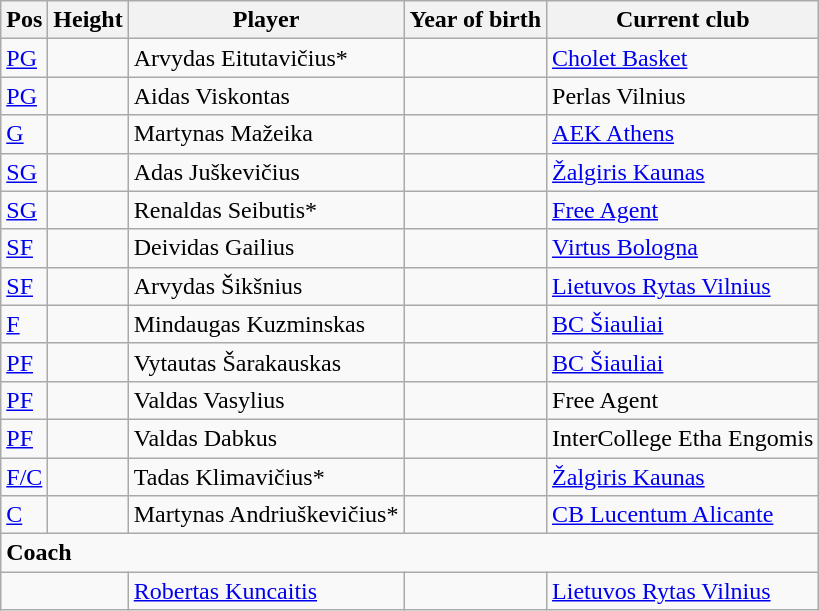<table class="wikitable sortable">
<tr>
<th>Pos</th>
<th>Height</th>
<th>Player</th>
<th>Year of birth</th>
<th>Current club</th>
</tr>
<tr>
<td><a href='#'>PG</a></td>
<td></td>
<td>Arvydas Eitutavičius*</td>
<td></td>
<td> <a href='#'>Cholet Basket</a></td>
</tr>
<tr>
<td><a href='#'>PG</a></td>
<td></td>
<td>Aidas Viskontas</td>
<td></td>
<td> Perlas Vilnius</td>
</tr>
<tr>
<td><a href='#'>G</a></td>
<td></td>
<td>Martynas Mažeika</td>
<td></td>
<td> <a href='#'>AEK Athens</a></td>
</tr>
<tr>
<td><a href='#'>SG</a></td>
<td></td>
<td>Adas Juškevičius</td>
<td></td>
<td> <a href='#'>Žalgiris Kaunas</a></td>
</tr>
<tr>
<td><a href='#'>SG</a></td>
<td></td>
<td>Renaldas Seibutis*</td>
<td></td>
<td> <a href='#'>Free Agent</a></td>
</tr>
<tr>
<td><a href='#'>SF</a></td>
<td></td>
<td>Deividas Gailius</td>
<td></td>
<td> <a href='#'>Virtus Bologna</a></td>
</tr>
<tr>
<td><a href='#'>SF</a></td>
<td></td>
<td>Arvydas Šikšnius</td>
<td></td>
<td> <a href='#'>Lietuvos Rytas Vilnius</a></td>
</tr>
<tr>
<td><a href='#'>F</a></td>
<td></td>
<td>Mindaugas Kuzminskas</td>
<td></td>
<td> <a href='#'>BC Šiauliai</a></td>
</tr>
<tr>
<td><a href='#'>PF</a></td>
<td></td>
<td>Vytautas Šarakauskas</td>
<td></td>
<td> <a href='#'>BC Šiauliai</a></td>
</tr>
<tr>
<td><a href='#'>PF</a></td>
<td></td>
<td>Valdas Vasylius</td>
<td></td>
<td> Free Agent</td>
</tr>
<tr>
<td><a href='#'>PF</a></td>
<td></td>
<td>Valdas Dabkus</td>
<td></td>
<td> InterCollege Etha Engomis</td>
</tr>
<tr>
<td><a href='#'>F/C</a></td>
<td></td>
<td>Tadas Klimavičius*</td>
<td></td>
<td> <a href='#'>Žalgiris Kaunas</a></td>
</tr>
<tr>
<td><a href='#'>C</a></td>
<td></td>
<td>Martynas Andriuškevičius*</td>
<td></td>
<td> <a href='#'>CB Lucentum Alicante</a></td>
</tr>
<tr>
<td colspan="5"><strong>Coach</strong></td>
</tr>
<tr>
<td colspan="2"></td>
<td><a href='#'>Robertas Kuncaitis</a></td>
<td></td>
<td> <a href='#'>Lietuvos Rytas Vilnius</a></td>
</tr>
</table>
